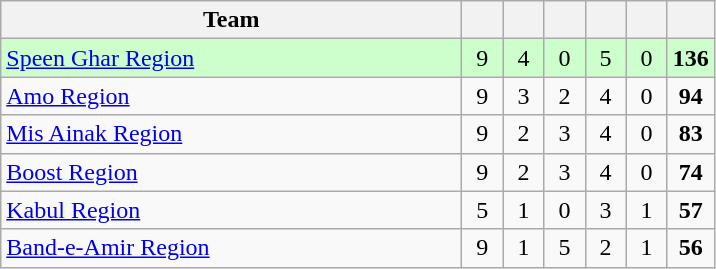<table class="wikitable" style="text-align:center">
<tr>
<th style="width:300px">Team</th>
<th width="20"></th>
<th width="20"></th>
<th width="20"></th>
<th width="20"></th>
<th width="20"></th>
<th width="20"></th>
</tr>
<tr style="background:#cfc">
<td style="text-align:left"><a href='#'>Speen Ghar Region</a></td>
<td>9</td>
<td>4</td>
<td>0</td>
<td>5</td>
<td>0</td>
<td><strong>136</strong></td>
</tr>
<tr>
<td style="text-align:left"><a href='#'>Amo Region</a></td>
<td>9</td>
<td>3</td>
<td>2</td>
<td>4</td>
<td>0</td>
<td><strong>94</strong></td>
</tr>
<tr>
<td style="text-align:left"><a href='#'>Mis Ainak Region</a></td>
<td>9</td>
<td>2</td>
<td>3</td>
<td>4</td>
<td>0</td>
<td><strong>83</strong></td>
</tr>
<tr>
<td style="text-align:left"><a href='#'>Boost Region</a></td>
<td>9</td>
<td>2</td>
<td>3</td>
<td>4</td>
<td>0</td>
<td><strong>74</strong></td>
</tr>
<tr>
<td style="text-align:left"><a href='#'>Kabul Region</a></td>
<td>5</td>
<td>1</td>
<td>0</td>
<td>3</td>
<td>1</td>
<td><strong>57</strong></td>
</tr>
<tr>
<td style="text-align:left"><a href='#'>Band-e-Amir Region</a></td>
<td>9</td>
<td>1</td>
<td>5</td>
<td>2</td>
<td>1</td>
<td><strong>56</strong></td>
</tr>
</table>
